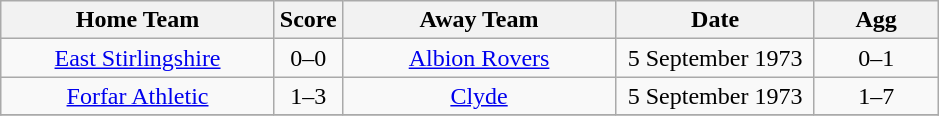<table class="wikitable" style="text-align:center;">
<tr>
<th width=175>Home Team</th>
<th width=20>Score</th>
<th width=175>Away Team</th>
<th width= 125>Date</th>
<th width= 75>Agg</th>
</tr>
<tr>
<td><a href='#'>East Stirlingshire</a></td>
<td>0–0</td>
<td><a href='#'>Albion Rovers</a></td>
<td>5 September 1973</td>
<td>0–1</td>
</tr>
<tr>
<td><a href='#'>Forfar Athletic</a></td>
<td>1–3</td>
<td><a href='#'>Clyde</a></td>
<td>5 September 1973</td>
<td>1–7</td>
</tr>
<tr>
</tr>
</table>
